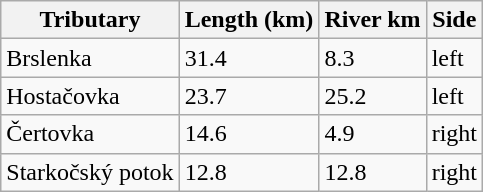<table class="wikitable">
<tr>
<th>Tributary</th>
<th>Length (km)</th>
<th>River km</th>
<th>Side</th>
</tr>
<tr>
<td>Brslenka</td>
<td>31.4</td>
<td>8.3</td>
<td>left</td>
</tr>
<tr>
<td>Hostačovka</td>
<td>23.7</td>
<td>25.2</td>
<td>left</td>
</tr>
<tr>
<td>Čertovka</td>
<td>14.6</td>
<td>4.9</td>
<td>right</td>
</tr>
<tr>
<td>Starkočský potok</td>
<td>12.8</td>
<td>12.8</td>
<td>right</td>
</tr>
</table>
